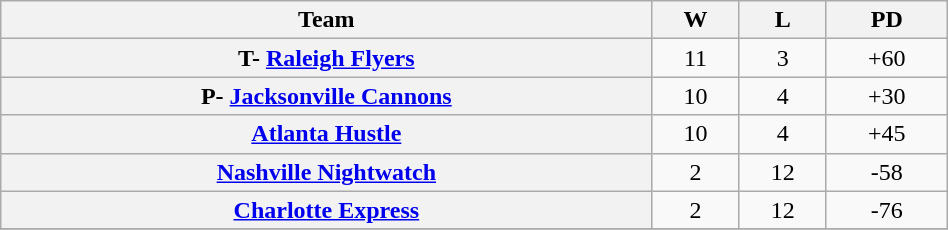<table class="wikitable" width=50% style="text-align:center;">
<tr>
<th>Team</th>
<th>W</th>
<th>L</th>
<th>PD</th>
</tr>
<tr>
<th><strong>T- </strong><a href='#'>Raleigh Flyers</a></th>
<td style="text-align:center;">11</td>
<td style="text-align:center;">3</td>
<td style="text-align:center;">+60</td>
</tr>
<tr>
<th><strong>P- </strong><a href='#'>Jacksonville Cannons</a></th>
<td style="text-align:center;">10</td>
<td style="text-align:center;">4</td>
<td style="text-align:center;">+30</td>
</tr>
<tr>
<th><a href='#'>Atlanta Hustle</a></th>
<td style="text-align:center;">10</td>
<td style="text-align:center;">4</td>
<td style="text-align:center;">+45</td>
</tr>
<tr>
<th><a href='#'>Nashville Nightwatch</a></th>
<td style="text-align:center;">2</td>
<td style="text-align:center;">12</td>
<td style="text-align:center;">-58</td>
</tr>
<tr>
<th><a href='#'>Charlotte Express</a></th>
<td style="text-align:center;">2</td>
<td style="text-align:center;">12</td>
<td style="text-align:center;">-76</td>
</tr>
<tr>
</tr>
</table>
